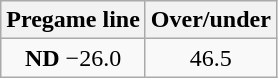<table class="wikitable">
<tr align="center">
<th style=>Pregame line</th>
<th style=>Over/under</th>
</tr>
<tr align="center">
<td><strong>ND</strong> −26.0</td>
<td>46.5</td>
</tr>
</table>
